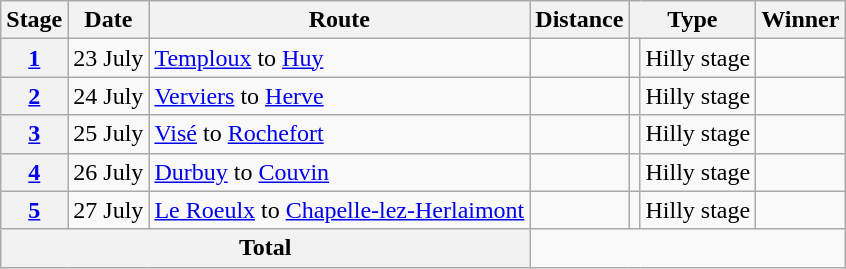<table class="wikitable">
<tr>
<th scope="col">Stage</th>
<th scope="col">Date</th>
<th scope="col">Route</th>
<th scope="col">Distance</th>
<th scope="col" colspan="2">Type</th>
<th scope="col">Winner</th>
</tr>
<tr>
<th scope="row" style="text-align:center;"><a href='#'>1</a></th>
<td style="text-align:center;">23 July</td>
<td><a href='#'>Temploux</a> to <a href='#'>Huy</a></td>
<td style="text-align:center;"></td>
<td></td>
<td>Hilly stage</td>
<td></td>
</tr>
<tr>
<th scope="row" style="text-align:center;"><a href='#'>2</a></th>
<td style="text-align:center;">24 July</td>
<td><a href='#'>Verviers</a> to <a href='#'>Herve</a></td>
<td style="text-align:center;"></td>
<td></td>
<td>Hilly stage</td>
<td></td>
</tr>
<tr>
<th scope="row" style="text-align:center;"><a href='#'>3</a></th>
<td style="text-align:center;">25 July</td>
<td><a href='#'>Visé</a> to <a href='#'>Rochefort</a></td>
<td style="text-align:center;"></td>
<td></td>
<td>Hilly stage</td>
<td></td>
</tr>
<tr>
<th scope="row" style="text-align:center;"><a href='#'>4</a></th>
<td style="text-align:center;">26 July</td>
<td><a href='#'>Durbuy</a> to <a href='#'>Couvin</a></td>
<td style="text-align:center;"></td>
<td></td>
<td>Hilly stage</td>
<td></td>
</tr>
<tr>
<th scope="row" style="text-align:center;"><a href='#'>5</a></th>
<td style="text-align:center;">27 July</td>
<td><a href='#'>Le Roeulx</a> to <a href='#'>Chapelle-lez-Herlaimont</a></td>
<td style="text-align:center;"></td>
<td></td>
<td>Hilly stage</td>
<td></td>
</tr>
<tr>
<th colspan="3">Total</th>
<td colspan="4" style="text-align:center;"></td>
</tr>
</table>
